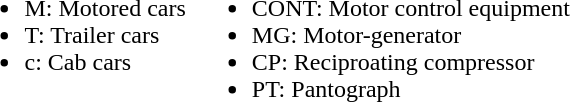<table>
<tr>
<td style="vertical-align:top;"><br><ul><li>M: Motored cars</li><li>T: Trailer cars</li><li>c: Cab cars</li></ul></td>
<td><br><ul><li>CONT: Motor control equipment</li><li>MG: Motor-generator</li><li>CP: Reciproating compressor</li><li>PT: Pantograph</li></ul></td>
</tr>
</table>
